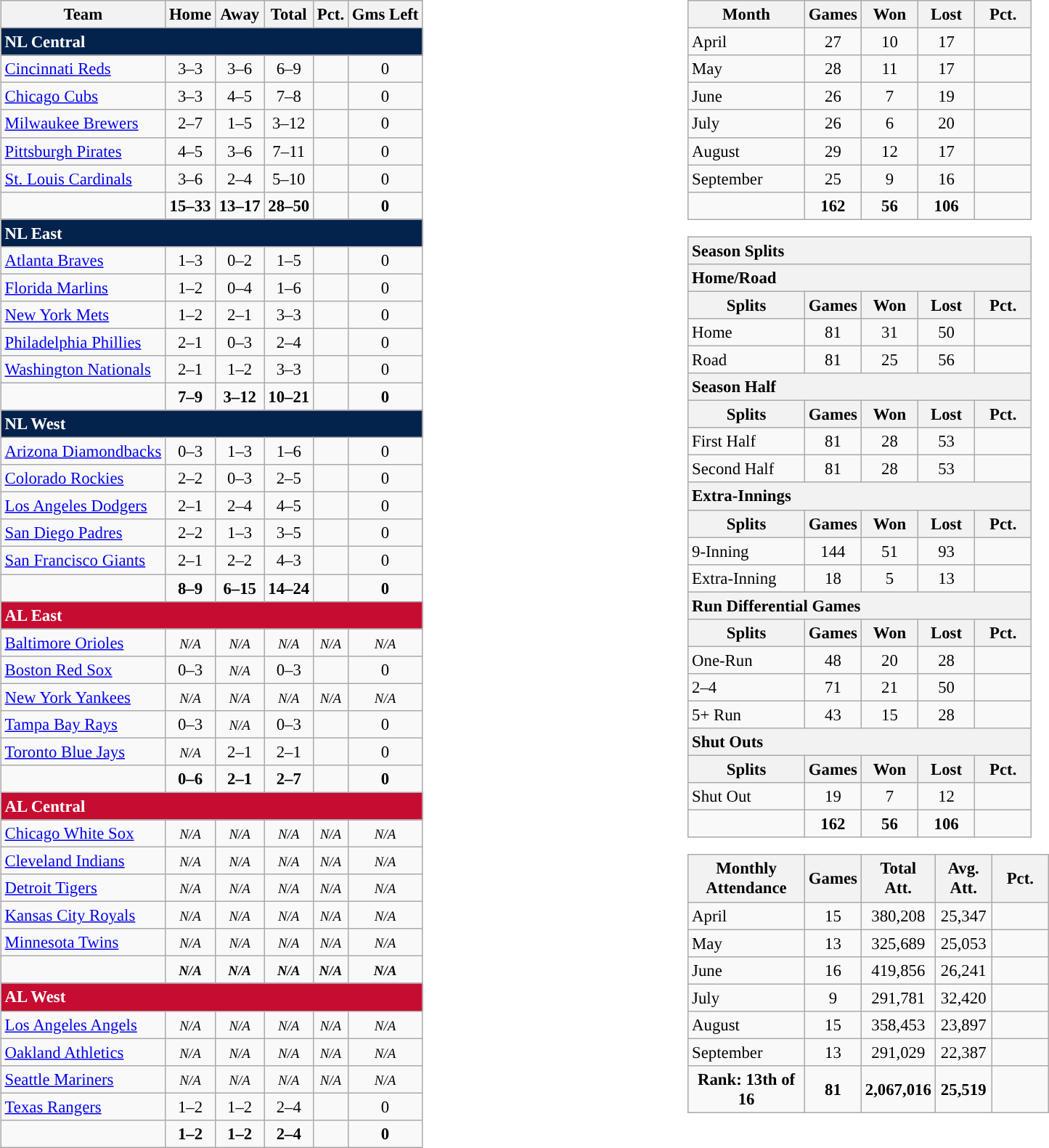<table style="width:100%;">
<tr>
<td style="width:50%; vertical-align:top;"><br><table class="wikitable" style="font-size: 95%; text-align: center;">
<tr>
<th>Team</th>
<th>Home</th>
<th>Away</th>
<th>Total</th>
<th>Pct.</th>
<th>Gms Left</th>
</tr>
<tr>
<td colspan="6" style="text-align:left; background:#03224c;color:#fff;"><strong>NL Central</strong></td>
</tr>
<tr>
<td style="text-align:left;"><a href='#'>Cincinnati Reds</a></td>
<td>3–3</td>
<td>3–6</td>
<td>6–9</td>
<td></td>
<td>0</td>
</tr>
<tr>
<td style="text-align:left;"><a href='#'>Chicago Cubs</a></td>
<td>3–3</td>
<td>4–5</td>
<td>7–8</td>
<td></td>
<td>0</td>
</tr>
<tr>
<td style="text-align:left;"><a href='#'>Milwaukee Brewers</a></td>
<td>2–7</td>
<td>1–5</td>
<td>3–12</td>
<td></td>
<td>0</td>
</tr>
<tr>
<td style="text-align:left;"><a href='#'>Pittsburgh Pirates</a></td>
<td>4–5</td>
<td>3–6</td>
<td>7–11</td>
<td></td>
<td>0</td>
</tr>
<tr>
<td style="text-align:left;"><a href='#'>St. Louis Cardinals</a></td>
<td>3–6</td>
<td>2–4</td>
<td>5–10</td>
<td></td>
<td>0</td>
</tr>
<tr style="font-weight:bold;">
<td></td>
<td>15–33</td>
<td>13–17</td>
<td>28–50</td>
<td></td>
<td>0</td>
</tr>
<tr>
<td colspan="6" style="text-align:left; background:#03224c;color:#fff;"><strong>NL East</strong></td>
</tr>
<tr>
<td style="text-align:left;"><a href='#'>Atlanta Braves</a></td>
<td>1–3</td>
<td>0–2</td>
<td>1–5</td>
<td></td>
<td>0</td>
</tr>
<tr>
<td style="text-align:left;"><a href='#'>Florida Marlins</a></td>
<td>1–2</td>
<td>0–4</td>
<td>1–6</td>
<td></td>
<td>0</td>
</tr>
<tr>
<td style="text-align:left;"><a href='#'>New York Mets</a></td>
<td>1–2</td>
<td>2–1</td>
<td>3–3</td>
<td></td>
<td>0</td>
</tr>
<tr>
<td style="text-align:left;"><a href='#'>Philadelphia Phillies</a></td>
<td>2–1</td>
<td>0–3</td>
<td>2–4</td>
<td></td>
<td>0</td>
</tr>
<tr>
<td style="text-align:left;"><a href='#'>Washington Nationals</a></td>
<td>2–1</td>
<td>1–2</td>
<td>3–3</td>
<td></td>
<td>0</td>
</tr>
<tr style="font-weight:bold;">
<td></td>
<td>7–9</td>
<td>3–12</td>
<td>10–21</td>
<td></td>
<td>0</td>
</tr>
<tr>
<td colspan="6" style="text-align:left; background:#03224c;color:#fff;"><strong>NL West</strong></td>
</tr>
<tr>
<td style="text-align:left;"><a href='#'>Arizona Diamondbacks</a></td>
<td>0–3</td>
<td>1–3</td>
<td>1–6</td>
<td></td>
<td>0</td>
</tr>
<tr>
<td style="text-align:left;"><a href='#'>Colorado Rockies</a></td>
<td>2–2</td>
<td>0–3</td>
<td>2–5</td>
<td></td>
<td>0</td>
</tr>
<tr>
<td style="text-align:left;"><a href='#'>Los Angeles Dodgers</a></td>
<td>2–1</td>
<td>2–4</td>
<td>4–5</td>
<td></td>
<td>0</td>
</tr>
<tr>
<td style="text-align:left;"><a href='#'>San Diego Padres</a></td>
<td>2–2</td>
<td>1–3</td>
<td>3–5</td>
<td></td>
<td>0</td>
</tr>
<tr>
<td style="text-align:left;"><a href='#'>San Francisco Giants</a></td>
<td>2–1</td>
<td>2–2</td>
<td>4–3</td>
<td></td>
<td>0</td>
</tr>
<tr style="font-weight:bold;">
<td></td>
<td>8–9</td>
<td>6–15</td>
<td>14–24</td>
<td></td>
<td>0</td>
</tr>
<tr>
<td colspan="6" style="text-align:left; background:#c60c30;color:#fff;"><strong>AL East</strong></td>
</tr>
<tr>
<td style="text-align:left;"><a href='#'>Baltimore Orioles</a></td>
<td><em><small>N/A</small></em></td>
<td><em><small>N/A</small></em></td>
<td><em><small>N/A</small></em></td>
<td><em><small>N/A</small></em></td>
<td><em><small>N/A</small></em></td>
</tr>
<tr>
<td style="text-align:left;"><a href='#'>Boston Red Sox</a></td>
<td>0–3</td>
<td><em><small>N/A</small></em></td>
<td>0–3</td>
<td></td>
<td>0</td>
</tr>
<tr>
<td style="text-align:left;"><a href='#'>New York Yankees</a></td>
<td><em><small>N/A</small></em></td>
<td><em><small>N/A</small></em></td>
<td><em><small>N/A</small></em></td>
<td><em><small>N/A</small></em></td>
<td><em><small>N/A</small></em></td>
</tr>
<tr>
<td style="text-align:left;"><a href='#'>Tampa Bay Rays</a></td>
<td>0–3</td>
<td><em><small>N/A</small></em></td>
<td>0–3</td>
<td></td>
<td>0</td>
</tr>
<tr>
<td style="text-align:left;"><a href='#'>Toronto Blue Jays</a></td>
<td><em><small>N/A</small></em></td>
<td>2–1</td>
<td>2–1</td>
<td></td>
<td>0</td>
</tr>
<tr style="font-weight:bold;">
<td></td>
<td>0–6</td>
<td>2–1</td>
<td>2–7</td>
<td></td>
<td>0</td>
</tr>
<tr>
<td colspan="6" style="text-align:left; background:#c60c30;color:#fff;"><strong>AL Central</strong></td>
</tr>
<tr>
<td style="text-align:left;"><a href='#'>Chicago White Sox</a></td>
<td><em><small>N/A</small></em></td>
<td><em><small>N/A</small></em></td>
<td><em><small>N/A</small></em></td>
<td><em><small>N/A</small></em></td>
<td><em><small>N/A</small></em></td>
</tr>
<tr>
<td style="text-align:left;"><a href='#'>Cleveland Indians</a></td>
<td><em><small>N/A</small></em></td>
<td><em><small>N/A</small></em></td>
<td><em><small>N/A</small></em></td>
<td><em><small>N/A</small></em></td>
<td><em><small>N/A</small></em></td>
</tr>
<tr>
<td style="text-align:left;"><a href='#'>Detroit Tigers</a></td>
<td><em><small>N/A</small></em></td>
<td><em><small>N/A</small></em></td>
<td><em><small>N/A</small></em></td>
<td><em><small>N/A</small></em></td>
<td><em><small>N/A</small></em></td>
</tr>
<tr>
<td style="text-align:left;"><a href='#'>Kansas City Royals</a></td>
<td><em><small>N/A</small></em></td>
<td><em><small>N/A</small></em></td>
<td><em><small>N/A</small></em></td>
<td><em><small>N/A</small></em></td>
<td><em><small>N/A</small></em></td>
</tr>
<tr>
<td style="text-align:left;"><a href='#'>Minnesota Twins</a></td>
<td><em><small>N/A</small></em></td>
<td><em><small>N/A</small></em></td>
<td><em><small>N/A</small></em></td>
<td><em><small>N/A</small></em></td>
<td><em><small>N/A</small></em></td>
</tr>
<tr style="font-weight:bold;">
<td></td>
<td><em><small>N/A</small></em></td>
<td><em><small>N/A</small></em></td>
<td><em><small>N/A</small></em></td>
<td><em><small>N/A</small></em></td>
<td><em><small>N/A</small></em></td>
</tr>
<tr>
<td colspan="6" style="text-align:left; background:#c60c30;color:#fff;"><strong>AL West</strong></td>
</tr>
<tr>
<td style="text-align:left;"><a href='#'>Los Angeles Angels</a></td>
<td><em><small>N/A</small></em></td>
<td><em><small>N/A</small></em></td>
<td><em><small>N/A</small></em></td>
<td><em><small>N/A</small></em></td>
<td><em><small>N/A</small></em></td>
</tr>
<tr>
<td style="text-align:left;"><a href='#'>Oakland Athletics</a></td>
<td><em><small>N/A</small></em></td>
<td><em><small>N/A</small></em></td>
<td><em><small>N/A</small></em></td>
<td><em><small>N/A</small></em></td>
<td><em><small>N/A</small></em></td>
</tr>
<tr>
<td style="text-align:left;"><a href='#'>Seattle Mariners</a></td>
<td><em><small>N/A</small></em></td>
<td><em><small>N/A</small></em></td>
<td><em><small>N/A</small></em></td>
<td><em><small>N/A</small></em></td>
<td><em><small>N/A</small></em></td>
</tr>
<tr>
<td style="text-align:left;"><a href='#'>Texas Rangers</a></td>
<td>1–2</td>
<td>1–2</td>
<td>2–4</td>
<td></td>
<td>0</td>
</tr>
<tr style="font-weight:bold;">
<td></td>
<td>1–2</td>
<td>1–2</td>
<td>2–4</td>
<td></td>
<td>0</td>
</tr>
</table>
</td>
<td style="width:50%; vertical-align:top;"><br><table class="wikitable" style="font-size: 95%; text-align: center;">
<tr>
<th style="width:100px;">Month</th>
<th width="45">Games</th>
<th width="45">Won</th>
<th width="45">Lost</th>
<th width="45">Pct.</th>
</tr>
<tr>
<td style="text-align:left;">April</td>
<td>27</td>
<td>10</td>
<td>17</td>
<td></td>
</tr>
<tr>
<td style="text-align:left;">May</td>
<td>28</td>
<td>11</td>
<td>17</td>
<td></td>
</tr>
<tr>
<td style="text-align:left;">June</td>
<td>26</td>
<td>7</td>
<td>19</td>
<td></td>
</tr>
<tr>
<td style="text-align:left;">July</td>
<td>26</td>
<td>6</td>
<td>20</td>
<td></td>
</tr>
<tr>
<td style="text-align:left;">August</td>
<td>29</td>
<td>12</td>
<td>17</td>
<td></td>
</tr>
<tr>
<td style="text-align:left;">September</td>
<td>25</td>
<td>9</td>
<td>16</td>
<td></td>
</tr>
<tr style="font-weight:bold;">
<td></td>
<td>162</td>
<td>56</td>
<td>106</td>
<td></td>
</tr>
</table>
<table class="wikitable" style="font-size: 95%; text-align: center;">
<tr>
<th colspan="5" style="text-align:left;">Season Splits</th>
</tr>
<tr>
<th colspan="5" style="text-align:left;">Home/Road</th>
</tr>
<tr>
<th style="width:100px;">Splits</th>
<th width="45">Games</th>
<th width="45">Won</th>
<th width="45">Lost</th>
<th width="45">Pct.</th>
</tr>
<tr>
<td style="text-align:left;">Home</td>
<td>81</td>
<td>31</td>
<td>50</td>
<td></td>
</tr>
<tr>
<td style="text-align:left;">Road</td>
<td>81</td>
<td>25</td>
<td>56</td>
<td></td>
</tr>
<tr>
<th colspan="5" style="text-align:left;">Season Half</th>
</tr>
<tr>
<th style="width:100px;">Splits</th>
<th width="45">Games</th>
<th width="45">Won</th>
<th width="45">Lost</th>
<th width="45">Pct.</th>
</tr>
<tr>
<td style="text-align:left;">First Half</td>
<td>81</td>
<td>28</td>
<td>53</td>
<td></td>
</tr>
<tr>
<td style="text-align:left;">Second Half</td>
<td>81</td>
<td>28</td>
<td>53</td>
<td></td>
</tr>
<tr>
<th colspan="5" style="text-align:left;">Extra-Innings</th>
</tr>
<tr>
<th style="width:100px;">Splits</th>
<th width="45">Games</th>
<th width="45">Won</th>
<th width="45">Lost</th>
<th width="45">Pct.</th>
</tr>
<tr>
<td style="text-align:left;">9-Inning</td>
<td>144</td>
<td>51</td>
<td>93</td>
<td></td>
</tr>
<tr>
<td style="text-align:left;">Extra-Inning</td>
<td>18</td>
<td>5</td>
<td>13</td>
<td></td>
</tr>
<tr>
<th colspan="5" style="text-align:left;">Run Differential Games</th>
</tr>
<tr>
<th style="width:100px;">Splits</th>
<th width="45">Games</th>
<th width="45">Won</th>
<th width="45">Lost</th>
<th width="45">Pct.</th>
</tr>
<tr>
<td style="text-align:left;">One-Run</td>
<td>48</td>
<td>20</td>
<td>28</td>
<td></td>
</tr>
<tr>
<td style="text-align:left;">2–4</td>
<td>71</td>
<td>21</td>
<td>50</td>
<td></td>
</tr>
<tr>
<td style="text-align:left;">5+ Run</td>
<td>43</td>
<td>15</td>
<td>28</td>
<td></td>
</tr>
<tr>
<th colspan="5" style="text-align:left;">Shut Outs</th>
</tr>
<tr>
<th style="width:100px;">Splits</th>
<th width="45">Games</th>
<th width="45">Won</th>
<th width="45">Lost</th>
<th width="45">Pct.</th>
</tr>
<tr>
<td style="text-align:left;">Shut Out</td>
<td>19</td>
<td>7</td>
<td>12</td>
<td></td>
</tr>
<tr style="font-weight:bold;">
<td></td>
<td>162</td>
<td>56</td>
<td>106</td>
<td></td>
</tr>
</table>
<table class="wikitable" style="font-size: 95%; text-align: center;">
<tr>
<th style="width:100px;">Monthly Attendance</th>
<th width="45">Games</th>
<th width="45">Total Att.</th>
<th width="45">Avg. Att.</th>
<th width="45">Pct.</th>
</tr>
<tr>
<td style="text-align:left;">April</td>
<td>15</td>
<td>380,208</td>
<td>25,347</td>
<td></td>
</tr>
<tr>
<td style="text-align:left;">May</td>
<td>13</td>
<td>325,689</td>
<td>25,053</td>
<td></td>
</tr>
<tr>
<td style="text-align:left;">June</td>
<td>16</td>
<td>419,856</td>
<td>26,241</td>
<td></td>
</tr>
<tr>
<td style="text-align:left;">July</td>
<td>9</td>
<td>291,781</td>
<td>32,420</td>
<td></td>
</tr>
<tr>
<td style="text-align:left;">August</td>
<td>15</td>
<td>358,453</td>
<td>23,897</td>
<td></td>
</tr>
<tr>
<td style="text-align:left;">September</td>
<td>13</td>
<td>291,029</td>
<td>22,387</td>
<td></td>
</tr>
<tr style="font-weight:bold;">
<td>Rank: 13th of 16</td>
<td>81</td>
<td>2,067,016</td>
<td>25,519</td>
<td></td>
</tr>
</table>
</td>
</tr>
</table>
